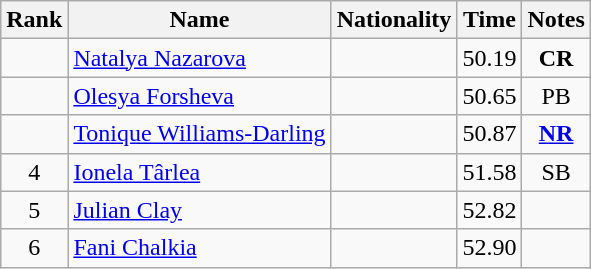<table class="wikitable sortable" style="text-align:center">
<tr>
<th>Rank</th>
<th>Name</th>
<th>Nationality</th>
<th>Time</th>
<th>Notes</th>
</tr>
<tr>
<td></td>
<td align="left"><a href='#'>Natalya Nazarova</a></td>
<td align=left></td>
<td>50.19</td>
<td><strong>CR</strong></td>
</tr>
<tr>
<td></td>
<td align="left"><a href='#'>Olesya Forsheva</a></td>
<td align=left></td>
<td>50.65</td>
<td>PB</td>
</tr>
<tr>
<td></td>
<td align="left"><a href='#'>Tonique Williams-Darling</a></td>
<td align=left></td>
<td>50.87</td>
<td><strong><a href='#'>NR</a></strong></td>
</tr>
<tr>
<td>4</td>
<td align="left"><a href='#'>Ionela Târlea</a></td>
<td align=left></td>
<td>51.58</td>
<td>SB</td>
</tr>
<tr>
<td>5</td>
<td align="left"><a href='#'>Julian Clay</a></td>
<td align=left></td>
<td>52.82</td>
<td></td>
</tr>
<tr>
<td>6</td>
<td align="left"><a href='#'>Fani Chalkia</a></td>
<td align=left></td>
<td>52.90</td>
<td></td>
</tr>
</table>
